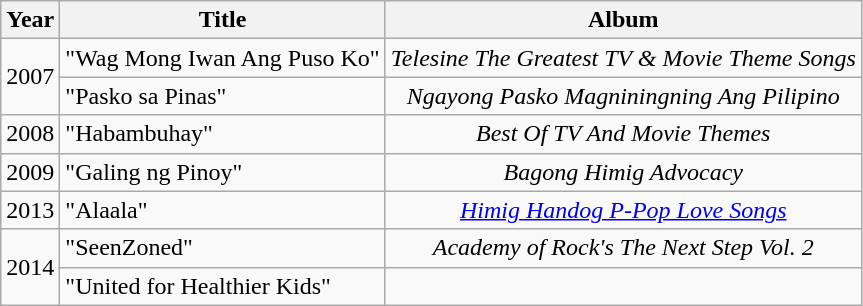<table class="wikitable plainrowheaders">
<tr>
<th>Year</th>
<th>Title</th>
<th>Album</th>
</tr>
<tr>
<td rowspan=2>2007</td>
<td>"Wag Mong Iwan Ang Puso Ko"</td>
<td style="text-align:center;"><em>Telesine The Greatest TV & Movie Theme Songs</em></td>
</tr>
<tr>
<td>"Pasko sa Pinas"</td>
<td style="text-align:center;"><em>Ngayong Pasko Magniningning Ang Pilipino</em></td>
</tr>
<tr>
<td>2008</td>
<td>"Habambuhay"</td>
<td style="text-align:center;"><em>Best Of TV And Movie Themes</em></td>
</tr>
<tr>
<td>2009</td>
<td>"Galing ng Pinoy"</td>
<td style="text-align:center;"><em>Bagong Himig Advocacy</em></td>
</tr>
<tr>
<td>2013</td>
<td>"Alaala"</td>
<td style="text-align:center;"><em><a href='#'>Himig Handog P-Pop Love Songs</a></em></td>
</tr>
<tr>
<td rowspan="2">2014</td>
<td>"SeenZoned"</td>
<td style="text-align:center;"><em>Academy of Rock's The Next Step Vol. 2</em></td>
</tr>
<tr>
<td>"United for Healthier Kids"</td>
<td></td>
</tr>
</table>
